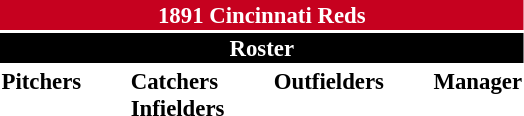<table class="toccolours" style="font-size: 95%;">
<tr>
<th colspan="10" style="background-color: #c6011f; color: white; text-align: center;">1891 Cincinnati Reds</th>
</tr>
<tr>
<td colspan="10" style="background-color: black; color: white; text-align: center;"><strong>Roster</strong></td>
</tr>
<tr>
<td valign="top"><strong>Pitchers</strong><br>




</td>
<td width="25px"></td>
<td valign="top"><strong>Catchers</strong><br>

<strong>Infielders</strong>




</td>
<td width="25px"></td>
<td valign="top"><strong>Outfielders</strong><br>






</td>
<td width="25px"></td>
<td valign="top"><strong>Manager</strong><br></td>
</tr>
</table>
